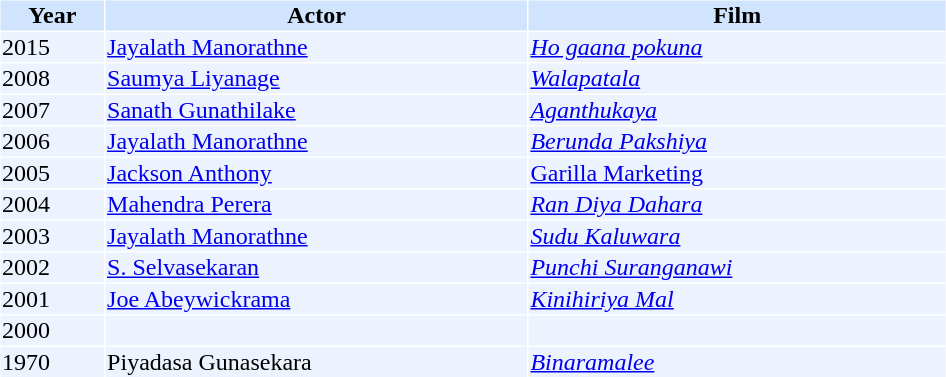<table cellspacing="1" cellpadding="1" border="0" width="50%">
<tr bgcolor="#d1e4fd">
<th>Year</th>
<th>Actor</th>
<th>Film</th>
</tr>
<tr bgcolor=#edf3fe>
<td>2015</td>
<td><a href='#'>Jayalath Manorathne</a></td>
<td><em><a href='#'>Ho gaana pokuna</a></em></td>
</tr>
<tr bgcolor=#edf3fe>
<td>2008</td>
<td><a href='#'>Saumya Liyanage</a></td>
<td><em><a href='#'>Walapatala</a></em></td>
</tr>
<tr bgcolor=#edf3fe>
<td>2007</td>
<td><a href='#'>Sanath Gunathilake</a></td>
<td><em><a href='#'>Aganthukaya</a></em></td>
</tr>
<tr bgcolor=#edf3fe>
<td>2006</td>
<td><a href='#'>Jayalath Manorathne</a></td>
<td><em><a href='#'>Berunda Pakshiya</a></em></td>
</tr>
<tr bgcolor=#edf3fe>
<td>2005</td>
<td><a href='#'>Jackson Anthony</a></td>
<td><a href='#'>Garilla Marketing</a></td>
</tr>
<tr bgcolor=#edf3fe>
<td>2004</td>
<td><a href='#'>Mahendra Perera</a></td>
<td><em><a href='#'>Ran Diya Dahara</a></em></td>
</tr>
<tr bgcolor=#edf3fe>
<td>2003</td>
<td><a href='#'>Jayalath Manorathne</a></td>
<td><em><a href='#'>Sudu Kaluwara</a></em></td>
</tr>
<tr bgcolor=#edf3fe>
<td>2002</td>
<td><a href='#'>S. Selvasekaran</a></td>
<td><em><a href='#'>Punchi Suranganawi</a></em></td>
</tr>
<tr bgcolor=#edf3fe>
<td>2001</td>
<td><a href='#'>Joe Abeywickrama</a></td>
<td><em><a href='#'>Kinihiriya Mal</a></em></td>
</tr>
<tr bgcolor=#edf3fe>
<td>2000</td>
<td></td>
<td></td>
</tr>
<tr bgcolor=#edf3fe>
<td>1970</td>
<td>Piyadasa Gunasekara</td>
<td><em><a href='#'>Binaramalee</a></em></td>
</tr>
</table>
